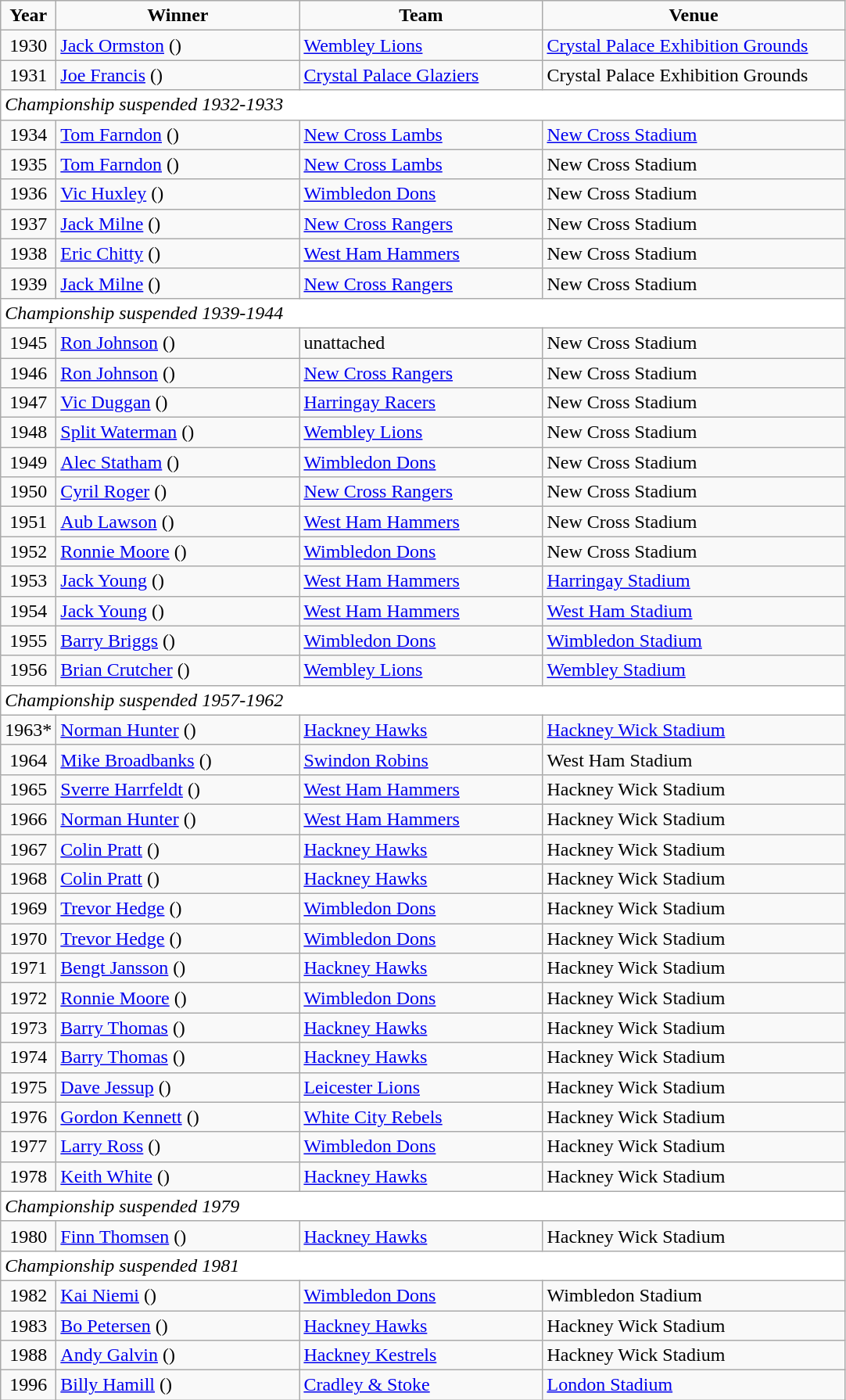<table class="wikitable">
<tr align=center>
<td width=40px ><strong>Year</strong></td>
<td width=200px ><strong>Winner</strong></td>
<td width=200px ><strong>Team</strong></td>
<td width=250px ><strong>Venue</strong></td>
</tr>
<tr align=left>
<td align=center >1930</td>
<td><a href='#'>Jack Ormston</a> ()</td>
<td><a href='#'>Wembley Lions</a></td>
<td><a href='#'>Crystal Palace Exhibition Grounds</a></td>
</tr>
<tr align=left>
<td align=center >1931</td>
<td><a href='#'>Joe Francis</a> ()</td>
<td><a href='#'>Crystal Palace Glaziers</a></td>
<td>Crystal Palace Exhibition Grounds</td>
</tr>
<tr align=left style="background:#ffffff;">
<td colspan=4><em>Championship suspended 1932-1933</em></td>
</tr>
<tr align=left>
<td align=center >1934</td>
<td><a href='#'>Tom Farndon</a> ()</td>
<td><a href='#'>New Cross Lambs</a></td>
<td><a href='#'>New Cross Stadium</a></td>
</tr>
<tr align=left>
<td align=center >1935</td>
<td><a href='#'>Tom Farndon</a> ()</td>
<td><a href='#'>New Cross Lambs</a></td>
<td>New Cross Stadium</td>
</tr>
<tr align=left>
<td align=center >1936</td>
<td><a href='#'>Vic Huxley</a> ()</td>
<td><a href='#'>Wimbledon Dons</a></td>
<td>New Cross Stadium</td>
</tr>
<tr align=left>
<td align=center >1937</td>
<td><a href='#'>Jack Milne</a> ()</td>
<td><a href='#'>New Cross Rangers</a></td>
<td>New Cross Stadium</td>
</tr>
<tr align=left>
<td align=center >1938</td>
<td><a href='#'>Eric Chitty</a> ()</td>
<td><a href='#'>West Ham Hammers</a></td>
<td>New Cross Stadium</td>
</tr>
<tr align=left>
<td align=center >1939</td>
<td><a href='#'>Jack Milne</a> ()</td>
<td><a href='#'>New Cross Rangers</a></td>
<td>New Cross Stadium</td>
</tr>
<tr align=left style="background:#ffffff;">
<td colspan=4><em>Championship suspended 1939-1944</em></td>
</tr>
<tr align=left>
<td align=center >1945</td>
<td><a href='#'>Ron Johnson</a> ()</td>
<td>unattached</td>
<td>New Cross Stadium</td>
</tr>
<tr align=left>
<td align=center >1946</td>
<td><a href='#'>Ron Johnson</a> ()</td>
<td><a href='#'>New Cross Rangers</a></td>
<td>New Cross Stadium</td>
</tr>
<tr align=left>
<td align=center >1947</td>
<td><a href='#'>Vic Duggan</a> ()</td>
<td><a href='#'>Harringay Racers</a></td>
<td>New Cross Stadium</td>
</tr>
<tr align=left>
<td align=center >1948</td>
<td><a href='#'>Split Waterman</a> ()</td>
<td><a href='#'>Wembley Lions</a></td>
<td>New Cross Stadium</td>
</tr>
<tr align=left>
<td align=center >1949</td>
<td><a href='#'>Alec Statham</a> ()</td>
<td><a href='#'>Wimbledon Dons</a></td>
<td>New Cross Stadium</td>
</tr>
<tr align=left>
<td align=center >1950</td>
<td><a href='#'>Cyril Roger</a> ()</td>
<td><a href='#'>New Cross Rangers</a></td>
<td>New Cross Stadium</td>
</tr>
<tr align=left>
<td align=center >1951</td>
<td><a href='#'>Aub Lawson</a> ()</td>
<td><a href='#'>West Ham Hammers</a></td>
<td>New Cross Stadium</td>
</tr>
<tr align=left>
<td align=center >1952</td>
<td><a href='#'>Ronnie Moore</a> ()</td>
<td><a href='#'>Wimbledon Dons</a></td>
<td>New Cross Stadium</td>
</tr>
<tr align=left>
<td align=center >1953</td>
<td><a href='#'>Jack Young</a> ()</td>
<td><a href='#'>West Ham Hammers</a></td>
<td><a href='#'>Harringay Stadium</a></td>
</tr>
<tr align=left>
<td align=center >1954</td>
<td><a href='#'>Jack Young</a> ()</td>
<td><a href='#'>West Ham Hammers</a></td>
<td><a href='#'>West Ham Stadium</a></td>
</tr>
<tr align=left>
<td align=center >1955</td>
<td><a href='#'>Barry Briggs</a> ()</td>
<td><a href='#'>Wimbledon Dons</a></td>
<td><a href='#'>Wimbledon Stadium</a></td>
</tr>
<tr align=left>
<td align=center >1956</td>
<td><a href='#'>Brian Crutcher</a> ()</td>
<td><a href='#'>Wembley Lions</a></td>
<td><a href='#'>Wembley Stadium</a></td>
</tr>
<tr align=left style="background:#ffffff;">
<td colspan=4><em>Championship suspended 1957-1962</em></td>
</tr>
<tr align=left>
<td align=center >1963*</td>
<td><a href='#'>Norman Hunter</a> ()</td>
<td><a href='#'>Hackney Hawks</a></td>
<td><a href='#'>Hackney Wick Stadium</a></td>
</tr>
<tr align=left>
<td align=center >1964</td>
<td><a href='#'>Mike Broadbanks</a> ()</td>
<td><a href='#'>Swindon Robins</a></td>
<td>West Ham Stadium</td>
</tr>
<tr align=left>
<td align=center >1965</td>
<td><a href='#'>Sverre Harrfeldt</a> ()</td>
<td><a href='#'>West Ham Hammers</a></td>
<td>Hackney Wick Stadium</td>
</tr>
<tr align=left>
<td align=center >1966</td>
<td><a href='#'>Norman Hunter</a> ()</td>
<td><a href='#'>West Ham Hammers</a></td>
<td>Hackney Wick Stadium</td>
</tr>
<tr align=left>
<td align=center >1967</td>
<td><a href='#'>Colin Pratt</a> ()</td>
<td><a href='#'>Hackney Hawks</a></td>
<td>Hackney Wick Stadium</td>
</tr>
<tr align=left>
<td align=center >1968</td>
<td><a href='#'>Colin Pratt</a> ()</td>
<td><a href='#'>Hackney Hawks</a></td>
<td>Hackney Wick Stadium</td>
</tr>
<tr align=left>
<td align=center >1969</td>
<td><a href='#'>Trevor Hedge</a> ()</td>
<td><a href='#'>Wimbledon Dons</a></td>
<td>Hackney Wick Stadium</td>
</tr>
<tr align=left>
<td align=center >1970</td>
<td><a href='#'>Trevor Hedge</a> ()</td>
<td><a href='#'>Wimbledon Dons</a></td>
<td>Hackney Wick Stadium</td>
</tr>
<tr align=left>
<td align=center >1971</td>
<td><a href='#'>Bengt Jansson</a> ()</td>
<td><a href='#'>Hackney Hawks</a></td>
<td>Hackney Wick Stadium</td>
</tr>
<tr align=left>
<td align=center >1972</td>
<td><a href='#'>Ronnie Moore</a> ()</td>
<td><a href='#'>Wimbledon Dons</a></td>
<td>Hackney Wick Stadium</td>
</tr>
<tr align=left>
<td align=center >1973</td>
<td><a href='#'>Barry Thomas</a> ()</td>
<td><a href='#'>Hackney Hawks</a></td>
<td>Hackney Wick Stadium</td>
</tr>
<tr align=left>
<td align=center >1974</td>
<td><a href='#'>Barry Thomas</a> ()</td>
<td><a href='#'>Hackney Hawks</a></td>
<td>Hackney Wick Stadium</td>
</tr>
<tr align=left>
<td align=center >1975</td>
<td><a href='#'>Dave Jessup</a> ()</td>
<td><a href='#'>Leicester Lions</a></td>
<td>Hackney Wick Stadium</td>
</tr>
<tr align=left>
<td align=center >1976</td>
<td><a href='#'>Gordon Kennett</a> ()</td>
<td><a href='#'>White City Rebels</a></td>
<td>Hackney Wick Stadium</td>
</tr>
<tr align=left>
<td align=center >1977</td>
<td><a href='#'>Larry Ross</a> ()</td>
<td><a href='#'>Wimbledon Dons</a></td>
<td>Hackney Wick Stadium</td>
</tr>
<tr align=left>
<td align=center >1978</td>
<td><a href='#'>Keith White</a> ()</td>
<td><a href='#'>Hackney Hawks</a></td>
<td>Hackney Wick Stadium</td>
</tr>
<tr align=left style="background:#ffffff;">
<td colspan=4><em>Championship suspended 1979</em></td>
</tr>
<tr align=left>
<td align=center >1980</td>
<td><a href='#'>Finn Thomsen</a> ()</td>
<td><a href='#'>Hackney Hawks</a></td>
<td>Hackney Wick Stadium</td>
</tr>
<tr align=left style="background:#ffffff;">
<td colspan=4><em>Championship suspended 1981</em></td>
</tr>
<tr align=left>
<td align=center >1982</td>
<td><a href='#'>Kai Niemi</a> ()</td>
<td><a href='#'>Wimbledon Dons</a></td>
<td>Wimbledon Stadium</td>
</tr>
<tr align=left>
<td align=center >1983</td>
<td><a href='#'>Bo Petersen</a> ()</td>
<td><a href='#'>Hackney Hawks</a></td>
<td>Hackney Wick Stadium</td>
</tr>
<tr align=left>
<td align=center >1988</td>
<td><a href='#'>Andy Galvin</a> ()</td>
<td><a href='#'>Hackney Kestrels</a></td>
<td>Hackney Wick Stadium</td>
</tr>
<tr align=left>
<td align=center >1996</td>
<td><a href='#'>Billy Hamill</a> ()</td>
<td><a href='#'>Cradley & Stoke</a></td>
<td><a href='#'>London Stadium</a></td>
</tr>
</table>
